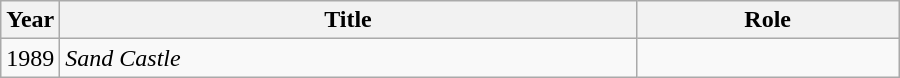<table class="wikitable" style="width:600px">
<tr>
<th width=10>Year</th>
<th>Title</th>
<th>Role</th>
</tr>
<tr>
<td>1989</td>
<td><em>Sand Castle</em></td>
<td></td>
</tr>
</table>
